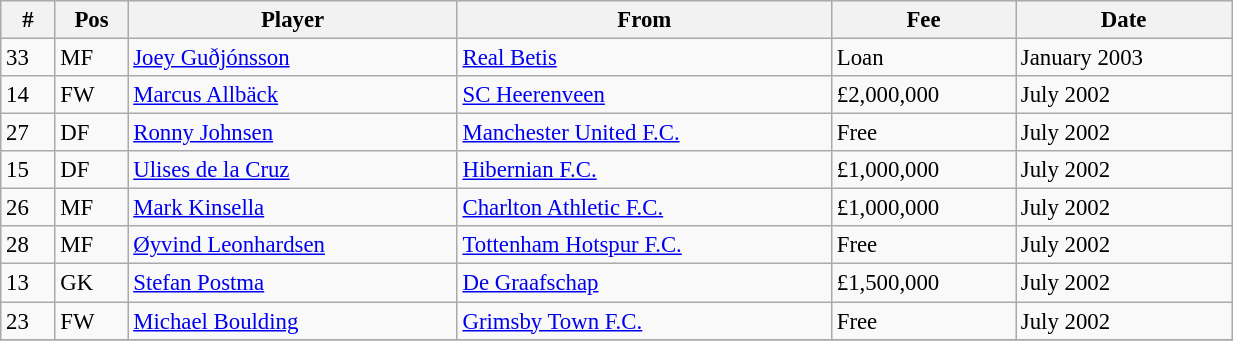<table width=65% class="wikitable sortable" style="text-align:center; font-size:95%; text-align:left">
<tr>
<th>#</th>
<th>Pos</th>
<th>Player</th>
<th>From</th>
<th>Fee</th>
<th>Date</th>
</tr>
<tr --->
<td>33</td>
<td>MF</td>
<td> <a href='#'>Joey Guðjónsson</a></td>
<td> <a href='#'>Real Betis</a></td>
<td>Loan</td>
<td>January 2003</td>
</tr>
<tr --->
<td>14</td>
<td>FW</td>
<td> <a href='#'>Marcus Allbäck</a></td>
<td> <a href='#'>SC Heerenveen</a></td>
<td>£2,000,000</td>
<td>July 2002</td>
</tr>
<tr --->
<td>27</td>
<td>DF</td>
<td> <a href='#'>Ronny Johnsen</a></td>
<td> <a href='#'>Manchester United F.C.</a></td>
<td>Free</td>
<td>July 2002</td>
</tr>
<tr --->
<td>15</td>
<td>DF</td>
<td> <a href='#'>Ulises de la Cruz</a></td>
<td> <a href='#'>Hibernian F.C.</a></td>
<td>£1,000,000</td>
<td>July 2002</td>
</tr>
<tr --->
<td>26</td>
<td>MF</td>
<td> <a href='#'>Mark Kinsella</a></td>
<td> <a href='#'>Charlton Athletic F.C.</a></td>
<td>£1,000,000</td>
<td>July 2002</td>
</tr>
<tr --->
<td>28</td>
<td>MF</td>
<td> <a href='#'>Øyvind Leonhardsen</a></td>
<td> <a href='#'>Tottenham Hotspur F.C.</a></td>
<td>Free</td>
<td>July 2002</td>
</tr>
<tr --->
<td>13</td>
<td>GK</td>
<td> <a href='#'>Stefan Postma</a></td>
<td> <a href='#'>De Graafschap</a></td>
<td>£1,500,000</td>
<td>July 2002</td>
</tr>
<tr --->
<td>23</td>
<td>FW</td>
<td> <a href='#'>Michael Boulding</a></td>
<td> <a href='#'>Grimsby Town F.C.</a></td>
<td>Free</td>
<td>July 2002</td>
</tr>
<tr>
</tr>
</table>
